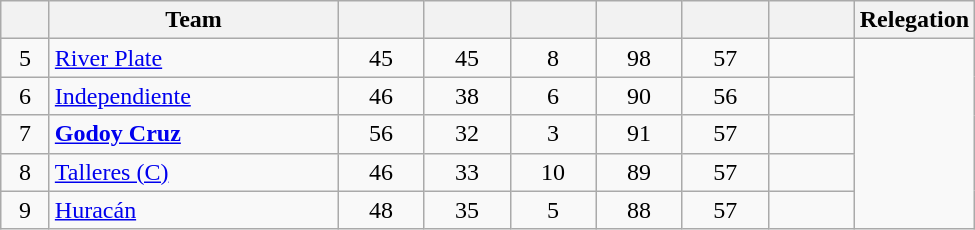<table class="wikitable sortable" style="text-align: center;">
<tr>
<th width=25></th>
<th width=185>Team</th>
<th width=50></th>
<th width=50></th>
<th width=50></th>
<th width=50></th>
<th width=50></th>
<th width=50></th>
<th>Relegation</th>
</tr>
<tr>
<td>5</td>
<td align="left"><a href='#'>River Plate</a></td>
<td>45</td>
<td>45</td>
<td>8</td>
<td>98</td>
<td>57</td>
<td><strong></strong></td>
</tr>
<tr>
<td>6</td>
<td align="left"><a href='#'>Independiente</a></td>
<td>46</td>
<td>38</td>
<td>6</td>
<td>90</td>
<td>56</td>
<td><strong></strong></td>
</tr>
<tr>
<td>7</td>
<td align="left"><strong><a href='#'>Godoy Cruz</a></strong></td>
<td>56</td>
<td>32</td>
<td>3</td>
<td>91</td>
<td>57</td>
<td><strong></strong></td>
</tr>
<tr>
<td>8</td>
<td align="left"><a href='#'>Talleres (C)</a></td>
<td>46</td>
<td>33</td>
<td>10</td>
<td>89</td>
<td>57</td>
<td><strong></strong></td>
</tr>
<tr>
<td>9</td>
<td align="left"><a href='#'>Huracán</a></td>
<td>48</td>
<td>35</td>
<td>5</td>
<td>88</td>
<td>57</td>
<td><strong></strong></td>
</tr>
</table>
